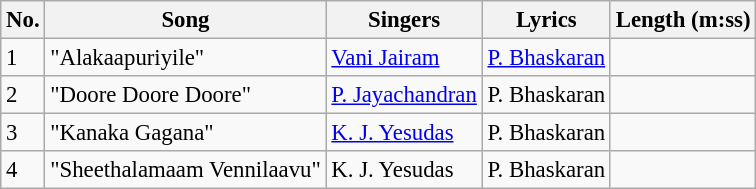<table class="wikitable" style="font-size:95%;">
<tr>
<th>No.</th>
<th>Song</th>
<th>Singers</th>
<th>Lyrics</th>
<th>Length (m:ss)</th>
</tr>
<tr>
<td>1</td>
<td>"Alakaapuriyile"</td>
<td><a href='#'>Vani Jairam</a></td>
<td><a href='#'>P. Bhaskaran</a></td>
<td></td>
</tr>
<tr>
<td>2</td>
<td>"Doore Doore Doore"</td>
<td><a href='#'>P. Jayachandran</a></td>
<td>P. Bhaskaran</td>
<td></td>
</tr>
<tr>
<td>3</td>
<td>"Kanaka Gagana"</td>
<td><a href='#'>K. J. Yesudas</a></td>
<td>P. Bhaskaran</td>
<td></td>
</tr>
<tr>
<td>4</td>
<td>"Sheethalamaam Vennilaavu"</td>
<td>K. J. Yesudas</td>
<td>P. Bhaskaran</td>
<td></td>
</tr>
</table>
